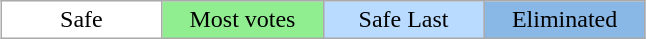<table class="wikitable" style="margin:1em auto; text-align:center;">
<tr>
<td style="background:white; width:100px;">Safe</td>
<td style="background:lightgreen; width:100px;">Most votes</td>
<td style="background:#b8dbff; width:100px;">Safe Last</td>
<td style="background:#8ab8e6; width:100px;">Eliminated</td>
</tr>
</table>
